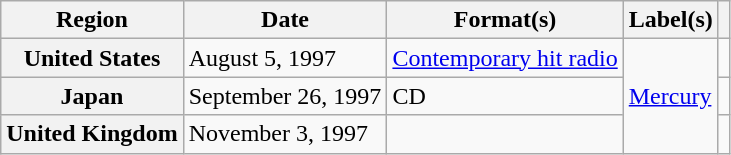<table class="wikitable plainrowheaders">
<tr>
<th scope="col">Region</th>
<th scope="col">Date</th>
<th scope="col">Format(s)</th>
<th scope="col">Label(s)</th>
<th scope="col"></th>
</tr>
<tr>
<th scope="row">United States</th>
<td>August 5, 1997</td>
<td><a href='#'>Contemporary hit radio</a></td>
<td rowspan="3"><a href='#'>Mercury</a></td>
<td></td>
</tr>
<tr>
<th scope="row">Japan</th>
<td>September 26, 1997</td>
<td>CD</td>
<td></td>
</tr>
<tr>
<th scope="row">United Kingdom</th>
<td>November 3, 1997</td>
<td></td>
<td></td>
</tr>
</table>
